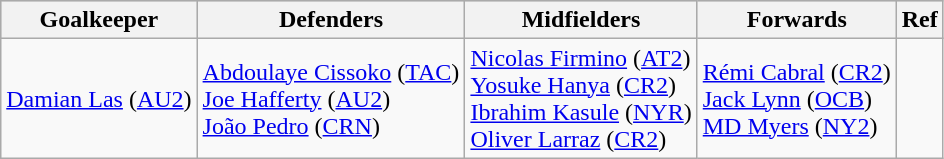<table class="wikitable">
<tr style="background:#cccccc;">
<th>Goalkeeper</th>
<th>Defenders</th>
<th>Midfielders</th>
<th>Forwards</th>
<th>Ref</th>
</tr>
<tr>
<td> <a href='#'>Damian Las</a> (<a href='#'>AU2</a>)</td>
<td> <a href='#'>Abdoulaye Cissoko</a> (<a href='#'>TAC</a>)<br> <a href='#'>Joe Hafferty</a> (<a href='#'>AU2</a>)<br> <a href='#'>João Pedro</a> (<a href='#'>CRN</a>)</td>
<td> <a href='#'>Nicolas Firmino</a> (<a href='#'>AT2</a>)<br> <a href='#'>Yosuke Hanya</a> (<a href='#'>CR2</a>)<br> <a href='#'>Ibrahim Kasule</a> (<a href='#'>NYR</a>)<br> <a href='#'>Oliver Larraz</a> (<a href='#'>CR2</a>)</td>
<td> <a href='#'>Rémi Cabral</a> (<a href='#'>CR2</a>)<br> <a href='#'>Jack Lynn</a> (<a href='#'>OCB</a>)<br> <a href='#'>MD Myers</a> (<a href='#'>NY2</a>)</td>
<td align=center></td>
</tr>
</table>
